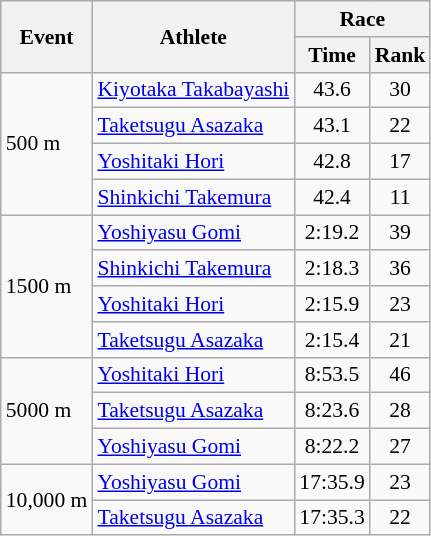<table class="wikitable" border="1" style="font-size:90%">
<tr>
<th rowspan=2>Event</th>
<th rowspan=2>Athlete</th>
<th colspan=2>Race</th>
</tr>
<tr>
<th>Time</th>
<th>Rank</th>
</tr>
<tr>
<td rowspan=4>500 m</td>
<td><a href='#'>Kiyotaka Takabayashi</a></td>
<td align=center>43.6</td>
<td align=center>30</td>
</tr>
<tr>
<td><a href='#'>Taketsugu Asazaka</a></td>
<td align=center>43.1</td>
<td align=center>22</td>
</tr>
<tr>
<td><a href='#'>Yoshitaki Hori</a></td>
<td align=center>42.8</td>
<td align=center>17</td>
</tr>
<tr>
<td><a href='#'>Shinkichi Takemura</a></td>
<td align=center>42.4</td>
<td align=center>11</td>
</tr>
<tr>
<td rowspan=4>1500 m</td>
<td><a href='#'>Yoshiyasu Gomi</a></td>
<td align=center>2:19.2</td>
<td align=center>39</td>
</tr>
<tr>
<td><a href='#'>Shinkichi Takemura</a></td>
<td align=center>2:18.3</td>
<td align=center>36</td>
</tr>
<tr>
<td><a href='#'>Yoshitaki Hori</a></td>
<td align=center>2:15.9</td>
<td align=center>23</td>
</tr>
<tr>
<td><a href='#'>Taketsugu Asazaka</a></td>
<td align=center>2:15.4</td>
<td align=center>21</td>
</tr>
<tr>
<td rowspan=3>5000 m</td>
<td><a href='#'>Yoshitaki Hori</a></td>
<td align=center>8:53.5</td>
<td align=center>46</td>
</tr>
<tr>
<td><a href='#'>Taketsugu Asazaka</a></td>
<td align=center>8:23.6</td>
<td align=center>28</td>
</tr>
<tr>
<td><a href='#'>Yoshiyasu Gomi</a></td>
<td align=center>8:22.2</td>
<td align=center>27</td>
</tr>
<tr>
<td rowspan=2>10,000 m</td>
<td><a href='#'>Yoshiyasu Gomi</a></td>
<td align=center>17:35.9</td>
<td align=center>23</td>
</tr>
<tr>
<td><a href='#'>Taketsugu Asazaka</a></td>
<td align=center>17:35.3</td>
<td align=center>22</td>
</tr>
</table>
